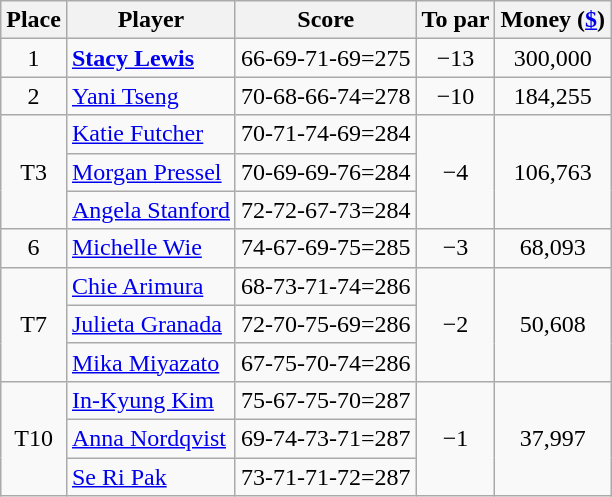<table class="wikitable">
<tr>
<th>Place</th>
<th>Player</th>
<th>Score</th>
<th>To par</th>
<th>Money (<a href='#'>$</a>)</th>
</tr>
<tr>
<td align=center>1</td>
<td> <strong><a href='#'>Stacy Lewis</a></strong></td>
<td>66-69-71-69=275</td>
<td align=center>−13</td>
<td align=center>300,000</td>
</tr>
<tr>
<td align=center>2</td>
<td> <a href='#'>Yani Tseng</a></td>
<td>70-68-66-74=278</td>
<td align=center>−10</td>
<td align=center>184,255</td>
</tr>
<tr>
<td align=center rowspan=3>T3</td>
<td> <a href='#'>Katie Futcher</a></td>
<td>70-71-74-69=284</td>
<td align=center rowspan=3>−4</td>
<td align=center rowspan=3>106,763</td>
</tr>
<tr>
<td> <a href='#'>Morgan Pressel</a></td>
<td>70-69-69-76=284</td>
</tr>
<tr>
<td> <a href='#'>Angela Stanford</a></td>
<td>72-72-67-73=284</td>
</tr>
<tr>
<td align=center>6</td>
<td> <a href='#'>Michelle Wie</a></td>
<td>74-67-69-75=285</td>
<td align=center>−3</td>
<td align=center>68,093</td>
</tr>
<tr>
<td align=center rowspan=3>T7</td>
<td> <a href='#'>Chie Arimura</a></td>
<td>68-73-71-74=286</td>
<td align=center rowspan=3>−2</td>
<td align=center rowspan=3>50,608</td>
</tr>
<tr>
<td> <a href='#'>Julieta Granada</a></td>
<td>72-70-75-69=286</td>
</tr>
<tr>
<td> <a href='#'>Mika Miyazato</a></td>
<td>67-75-70-74=286</td>
</tr>
<tr>
<td align=center rowspan=3>T10</td>
<td> <a href='#'>In-Kyung Kim</a></td>
<td>75-67-75-70=287</td>
<td align=center rowspan=3>−1</td>
<td align=center rowspan=3>37,997</td>
</tr>
<tr>
<td> <a href='#'>Anna Nordqvist</a></td>
<td>69-74-73-71=287</td>
</tr>
<tr>
<td> <a href='#'>Se Ri Pak</a></td>
<td>73-71-71-72=287</td>
</tr>
</table>
